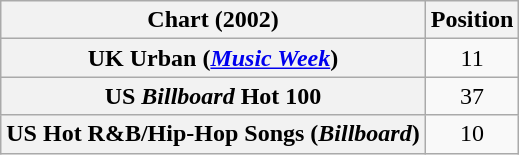<table class="wikitable sortable plainrowheaders" style="text-align:center">
<tr>
<th scope="col">Chart (2002)</th>
<th scope="col">Position</th>
</tr>
<tr>
<th scope="row">UK Urban (<em><a href='#'>Music Week</a></em>)</th>
<td>11</td>
</tr>
<tr>
<th scope="row">US <em>Billboard</em> Hot 100</th>
<td>37</td>
</tr>
<tr>
<th scope="row">US Hot R&B/Hip-Hop Songs (<em>Billboard</em>)</th>
<td>10</td>
</tr>
</table>
